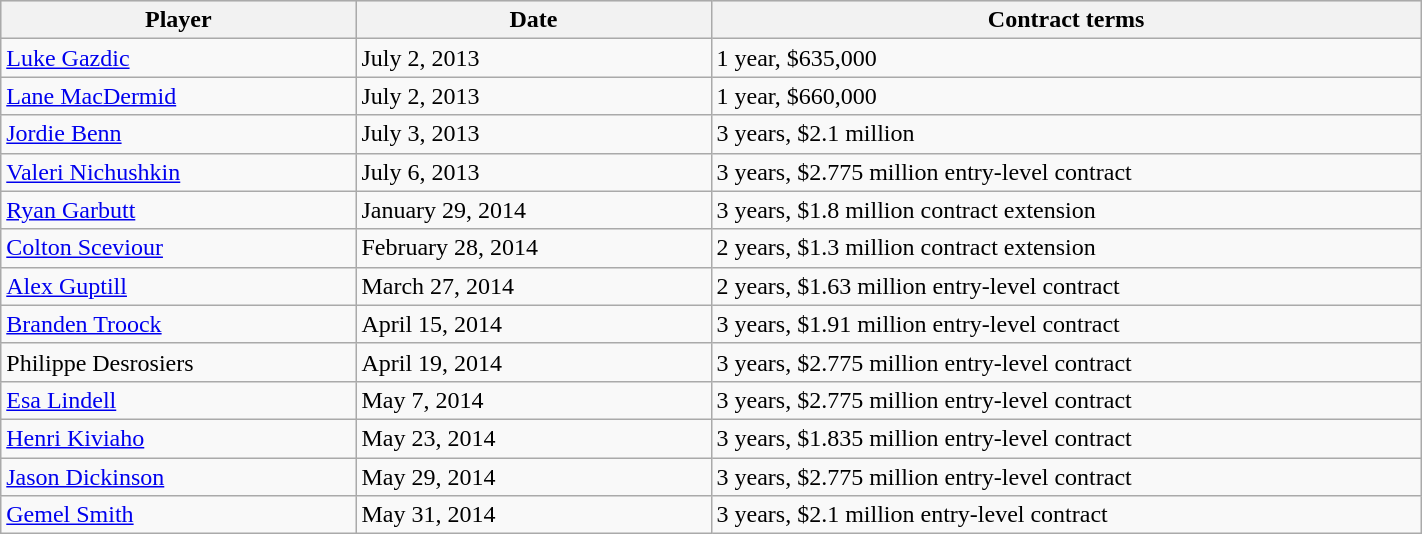<table class="wikitable" style="width:75%;">
<tr style="text-align:center; background:#ddd;">
<th style="width:25%;">Player</th>
<th style="width:25%;">Date</th>
<th style="width:50%;">Contract terms</th>
</tr>
<tr>
<td><a href='#'>Luke Gazdic</a></td>
<td>July 2, 2013</td>
<td>1 year, $635,000</td>
</tr>
<tr>
<td><a href='#'>Lane MacDermid</a></td>
<td>July 2, 2013</td>
<td>1 year, $660,000</td>
</tr>
<tr>
<td><a href='#'>Jordie Benn</a></td>
<td>July 3, 2013</td>
<td>3 years, $2.1 million</td>
</tr>
<tr>
<td><a href='#'>Valeri Nichushkin</a></td>
<td>July 6, 2013</td>
<td>3 years, $2.775 million entry-level contract</td>
</tr>
<tr>
<td><a href='#'>Ryan Garbutt</a></td>
<td>January 29, 2014</td>
<td>3 years, $1.8 million contract extension</td>
</tr>
<tr>
<td><a href='#'>Colton Sceviour</a></td>
<td>February 28, 2014</td>
<td>2 years, $1.3 million contract extension</td>
</tr>
<tr>
<td><a href='#'>Alex Guptill</a></td>
<td>March 27, 2014</td>
<td>2 years, $1.63 million entry-level contract</td>
</tr>
<tr>
<td><a href='#'>Branden Troock</a></td>
<td>April 15, 2014</td>
<td>3 years, $1.91 million entry-level contract</td>
</tr>
<tr>
<td>Philippe Desrosiers</td>
<td>April 19, 2014</td>
<td>3 years, $2.775 million entry-level contract</td>
</tr>
<tr>
<td><a href='#'>Esa Lindell</a></td>
<td>May 7, 2014</td>
<td>3 years, $2.775 million entry-level contract</td>
</tr>
<tr>
<td><a href='#'>Henri Kiviaho</a></td>
<td>May 23, 2014</td>
<td>3 years, $1.835 million entry-level contract</td>
</tr>
<tr>
<td><a href='#'>Jason Dickinson</a></td>
<td>May 29, 2014</td>
<td>3 years, $2.775 million entry-level contract</td>
</tr>
<tr>
<td><a href='#'>Gemel Smith</a></td>
<td>May 31, 2014</td>
<td>3 years, $2.1 million entry-level contract</td>
</tr>
</table>
